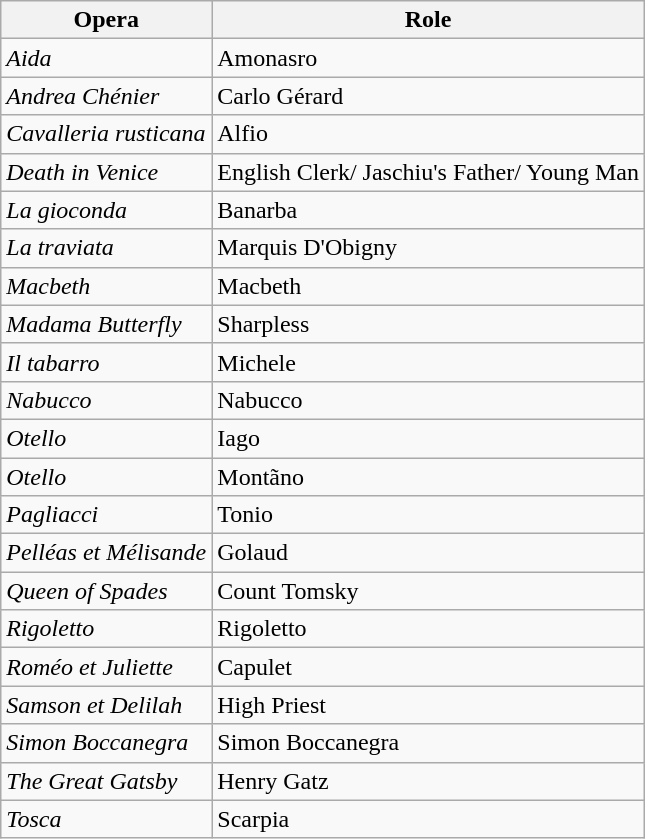<table class="wikitable">
<tr>
<th>Opera</th>
<th>Role</th>
</tr>
<tr>
<td><em>Aida</em></td>
<td>Amonasro</td>
</tr>
<tr>
<td><em>Andrea Chénier</em></td>
<td>Carlo Gérard</td>
</tr>
<tr>
<td><em>Cavalleria rusticana</em></td>
<td>Alfio</td>
</tr>
<tr>
<td><em>Death in Venice</em></td>
<td>English Clerk/ Jaschiu's Father/ Young Man</td>
</tr>
<tr>
<td><em>La gioconda</em></td>
<td>Banarba</td>
</tr>
<tr>
<td><em>La traviata</em></td>
<td>Marquis D'Obigny</td>
</tr>
<tr>
<td><em>Macbeth</em></td>
<td>Macbeth</td>
</tr>
<tr>
<td><em>Madama Butterfly</em></td>
<td>Sharpless</td>
</tr>
<tr>
<td><em>Il tabarro</em></td>
<td>Michele</td>
</tr>
<tr>
<td><em>Nabucco</em></td>
<td>Nabucco</td>
</tr>
<tr>
<td><em>Otello</em></td>
<td>Iago</td>
</tr>
<tr>
<td><em>Otello</em></td>
<td>Montãno</td>
</tr>
<tr>
<td><em>Pagliacci</em></td>
<td>Tonio</td>
</tr>
<tr>
<td><em>Pelléas et Mélisande</em></td>
<td>Golaud</td>
</tr>
<tr>
<td><em>Queen of Spades</em></td>
<td>Count Tomsky</td>
</tr>
<tr>
<td><em>Rigoletto</em></td>
<td>Rigoletto</td>
</tr>
<tr>
<td><em>Roméo et Juliette</em></td>
<td>Capulet</td>
</tr>
<tr>
<td><em>Samson et Delilah</em></td>
<td>High Priest</td>
</tr>
<tr>
<td><em>Simon Boccanegra</em></td>
<td>Simon Boccanegra</td>
</tr>
<tr>
<td><em>The Great Gatsby</em></td>
<td>Henry Gatz</td>
</tr>
<tr>
<td><em>Tosca</em></td>
<td>Scarpia</td>
</tr>
</table>
